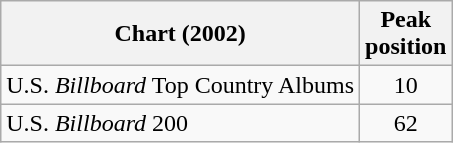<table class="wikitable">
<tr>
<th>Chart (2002)</th>
<th>Peak<br>position</th>
</tr>
<tr>
<td>U.S. <em>Billboard</em> Top Country Albums</td>
<td align="center">10</td>
</tr>
<tr>
<td>U.S. <em>Billboard</em> 200</td>
<td align="center">62</td>
</tr>
</table>
